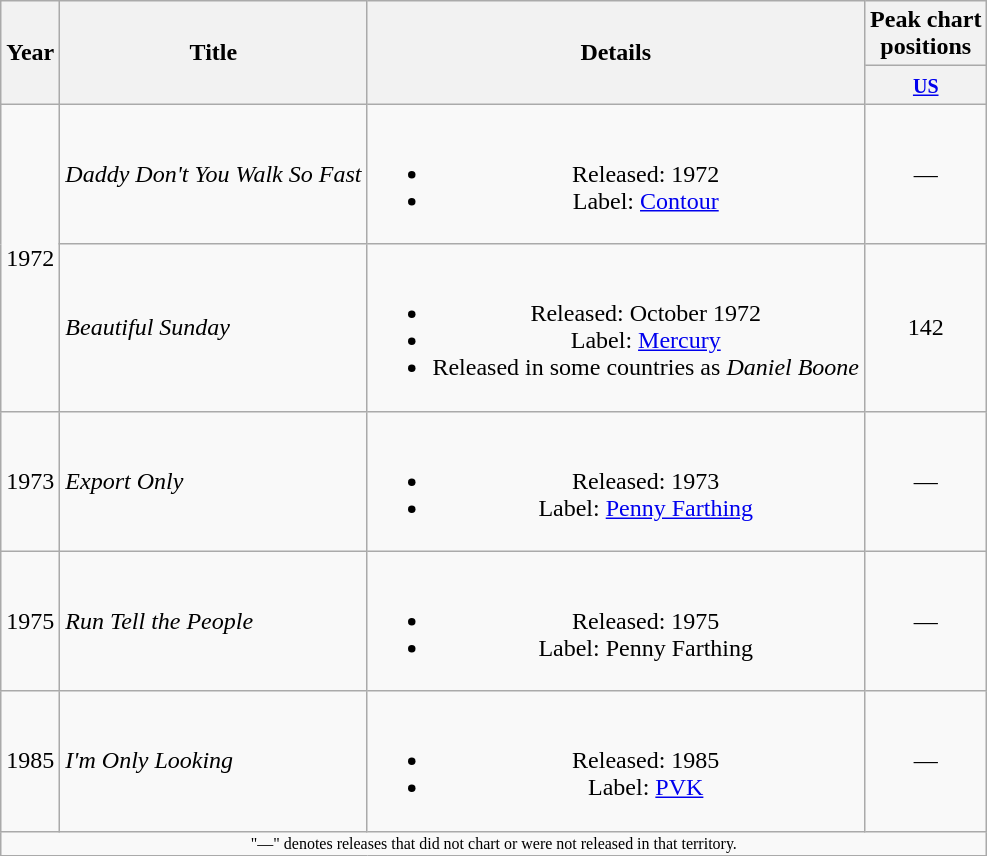<table class="wikitable" style="text-align:center">
<tr>
<th rowspan="2">Year</th>
<th rowspan="2">Title</th>
<th rowspan="2">Details</th>
<th>Peak chart<br>positions</th>
</tr>
<tr>
<th><small><a href='#'>US</a></small><br></th>
</tr>
<tr>
<td rowspan="2">1972</td>
<td align="left"><em>Daddy Don't You Walk So Fast</em></td>
<td><br><ul><li>Released: 1972</li><li>Label: <a href='#'>Contour</a></li></ul></td>
<td>—</td>
</tr>
<tr>
<td align="left"><em>Beautiful Sunday</em></td>
<td><br><ul><li>Released: October 1972</li><li>Label: <a href='#'>Mercury</a></li><li>Released in some countries as <em>Daniel Boone</em></li></ul></td>
<td>142</td>
</tr>
<tr>
<td>1973</td>
<td align="left"><em>Export Only</em></td>
<td><br><ul><li>Released: 1973</li><li>Label: <a href='#'>Penny Farthing</a></li></ul></td>
<td>—</td>
</tr>
<tr>
<td>1975</td>
<td align="left"><em>Run Tell the People</em></td>
<td><br><ul><li>Released: 1975</li><li>Label: Penny Farthing</li></ul></td>
<td>—</td>
</tr>
<tr>
<td>1985</td>
<td align="left"><em>I'm Only Looking</em></td>
<td><br><ul><li>Released: 1985</li><li>Label: <a href='#'>PVK</a></li></ul></td>
<td>—</td>
</tr>
<tr>
<td colspan="4" style="font-size:8pt">"—" denotes releases that did not chart or were not released in that territory.</td>
</tr>
</table>
